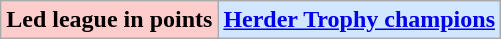<table class="wikitable">
<tr>
<td bgcolor="#FFCCCC"><strong>Led league in points</strong></td>
<td bgcolor="#D0E7FF"><strong><a href='#'>Herder Trophy champions</a></strong></td>
</tr>
</table>
